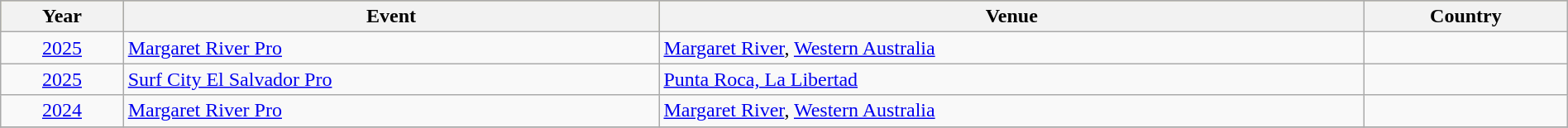<table class="wikitable" style="width: 100%;">
<tr bgcolor=#bdb76b>
<th>Year</th>
<th>Event</th>
<th>Venue</th>
<th>Country</th>
</tr>
<tr>
<td style="text-align:center"><a href='#'>2025</a></td>
<td><a href='#'>Margaret River Pro</a></td>
<td><a href='#'>Margaret River</a>, <a href='#'>Western Australia</a></td>
<td></td>
</tr>
<tr>
<td style="text-align:center"><a href='#'>2025</a></td>
<td><a href='#'>Surf City El Salvador Pro</a></td>
<td><a href='#'>Punta Roca, La Libertad</a></td>
<td></td>
</tr>
<tr>
<td style="text-align:center"><a href='#'>2024</a></td>
<td><a href='#'>Margaret River Pro</a></td>
<td><a href='#'>Margaret River</a>, <a href='#'>Western Australia</a></td>
<td></td>
</tr>
<tr>
</tr>
</table>
